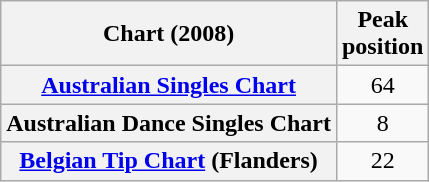<table class="wikitable sortable plainrowheaders">
<tr>
<th scope="col">Chart (2008)</th>
<th scope="col">Peak<br>position</th>
</tr>
<tr>
<th scope="row"><a href='#'>Australian Singles Chart</a></th>
<td align="center">64</td>
</tr>
<tr>
<th scope="row">Australian Dance Singles Chart</th>
<td align="center">8</td>
</tr>
<tr>
<th scope="row"><a href='#'>Belgian Tip Chart</a> (Flanders)</th>
<td align="center">22</td>
</tr>
</table>
